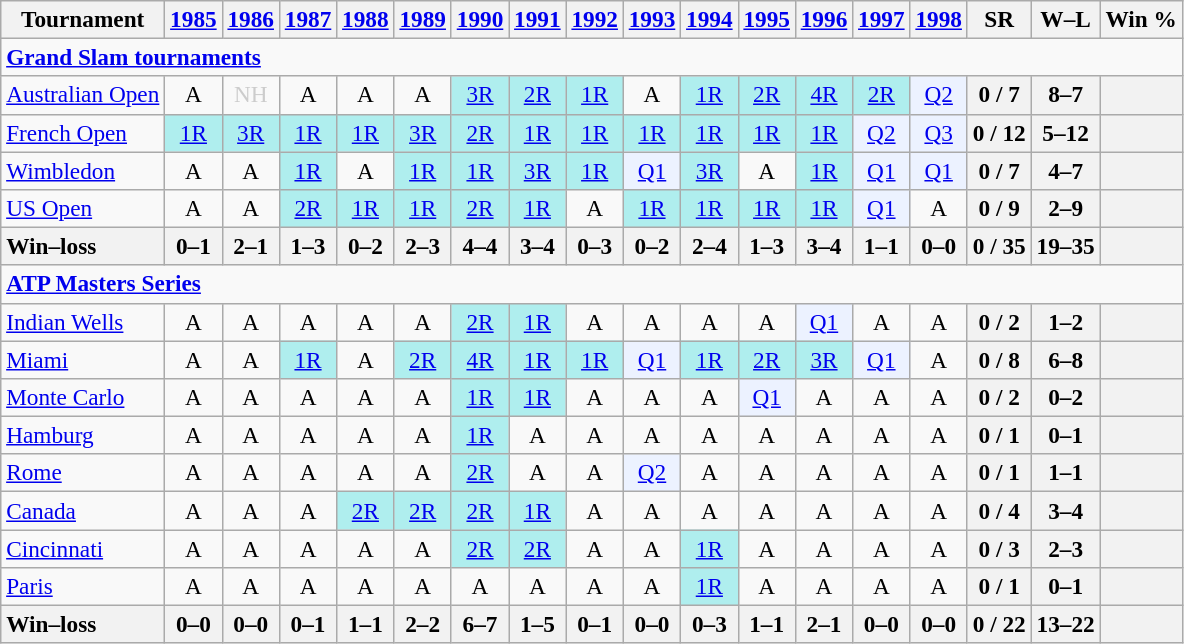<table class=wikitable style=text-align:center;font-size:97%>
<tr>
<th>Tournament</th>
<th><a href='#'>1985</a></th>
<th><a href='#'>1986</a></th>
<th><a href='#'>1987</a></th>
<th><a href='#'>1988</a></th>
<th><a href='#'>1989</a></th>
<th><a href='#'>1990</a></th>
<th><a href='#'>1991</a></th>
<th><a href='#'>1992</a></th>
<th><a href='#'>1993</a></th>
<th><a href='#'>1994</a></th>
<th><a href='#'>1995</a></th>
<th><a href='#'>1996</a></th>
<th><a href='#'>1997</a></th>
<th><a href='#'>1998</a></th>
<th>SR</th>
<th>W–L</th>
<th>Win %</th>
</tr>
<tr>
<td colspan=23 align=left><strong><a href='#'>Grand Slam tournaments</a></strong></td>
</tr>
<tr>
<td align=left><a href='#'>Australian Open</a></td>
<td>A</td>
<td colspan=1 style=color:#cccccc>NH</td>
<td>A</td>
<td>A</td>
<td>A</td>
<td bgcolor=afeeee><a href='#'>3R</a></td>
<td bgcolor=afeeee><a href='#'>2R</a></td>
<td bgcolor=afeeee><a href='#'>1R</a></td>
<td>A</td>
<td bgcolor=afeeee><a href='#'>1R</a></td>
<td bgcolor=afeeee><a href='#'>2R</a></td>
<td bgcolor=afeeee><a href='#'>4R</a></td>
<td bgcolor=afeeee><a href='#'>2R</a></td>
<td bgcolor=ecf2ff><a href='#'>Q2</a></td>
<th>0 / 7</th>
<th>8–7</th>
<th></th>
</tr>
<tr>
<td align=left><a href='#'>French Open</a></td>
<td bgcolor=afeeee><a href='#'>1R</a></td>
<td bgcolor=afeeee><a href='#'>3R</a></td>
<td bgcolor=afeeee><a href='#'>1R</a></td>
<td bgcolor=afeeee><a href='#'>1R</a></td>
<td bgcolor=afeeee><a href='#'>3R</a></td>
<td bgcolor=afeeee><a href='#'>2R</a></td>
<td bgcolor=afeeee><a href='#'>1R</a></td>
<td bgcolor=afeeee><a href='#'>1R</a></td>
<td bgcolor=afeeee><a href='#'>1R</a></td>
<td bgcolor=afeeee><a href='#'>1R</a></td>
<td bgcolor=afeeee><a href='#'>1R</a></td>
<td bgcolor=afeeee><a href='#'>1R</a></td>
<td bgcolor=ecf2ff><a href='#'>Q2</a></td>
<td bgcolor=ecf2ff><a href='#'>Q3</a></td>
<th>0 / 12</th>
<th>5–12</th>
<th></th>
</tr>
<tr>
<td align=left><a href='#'>Wimbledon</a></td>
<td>A</td>
<td>A</td>
<td bgcolor=afeeee><a href='#'>1R</a></td>
<td>A</td>
<td bgcolor=afeeee><a href='#'>1R</a></td>
<td bgcolor=afeeee><a href='#'>1R</a></td>
<td bgcolor=afeeee><a href='#'>3R</a></td>
<td bgcolor=afeeee><a href='#'>1R</a></td>
<td bgcolor=ecf2ff><a href='#'>Q1</a></td>
<td bgcolor=afeeee><a href='#'>3R</a></td>
<td>A</td>
<td bgcolor=afeeee><a href='#'>1R</a></td>
<td bgcolor=ecf2ff><a href='#'>Q1</a></td>
<td bgcolor=ecf2ff><a href='#'>Q1</a></td>
<th>0 / 7</th>
<th>4–7</th>
<th></th>
</tr>
<tr>
<td align=left><a href='#'>US Open</a></td>
<td>A</td>
<td>A</td>
<td bgcolor=afeeee><a href='#'>2R</a></td>
<td bgcolor=afeeee><a href='#'>1R</a></td>
<td bgcolor=afeeee><a href='#'>1R</a></td>
<td bgcolor=afeeee><a href='#'>2R</a></td>
<td bgcolor=afeeee><a href='#'>1R</a></td>
<td>A</td>
<td bgcolor=afeeee><a href='#'>1R</a></td>
<td bgcolor=afeeee><a href='#'>1R</a></td>
<td bgcolor=afeeee><a href='#'>1R</a></td>
<td bgcolor=afeeee><a href='#'>1R</a></td>
<td bgcolor=ecf2ff><a href='#'>Q1</a></td>
<td>A</td>
<th>0 / 9</th>
<th>2–9</th>
<th></th>
</tr>
<tr>
<th style=text-align:left>Win–loss</th>
<th>0–1</th>
<th>2–1</th>
<th>1–3</th>
<th>0–2</th>
<th>2–3</th>
<th>4–4</th>
<th>3–4</th>
<th>0–3</th>
<th>0–2</th>
<th>2–4</th>
<th>1–3</th>
<th>3–4</th>
<th>1–1</th>
<th>0–0</th>
<th>0 / 35</th>
<th>19–35</th>
<th></th>
</tr>
<tr>
<td colspan=23 align=left><strong><a href='#'>ATP Masters Series</a></strong></td>
</tr>
<tr>
<td align=left><a href='#'>Indian Wells</a></td>
<td>A</td>
<td>A</td>
<td>A</td>
<td>A</td>
<td>A</td>
<td bgcolor=afeeee><a href='#'>2R</a></td>
<td bgcolor=afeeee><a href='#'>1R</a></td>
<td>A</td>
<td>A</td>
<td>A</td>
<td>A</td>
<td bgcolor=ecf2ff><a href='#'>Q1</a></td>
<td>A</td>
<td>A</td>
<th>0 / 2</th>
<th>1–2</th>
<th></th>
</tr>
<tr>
<td align=left><a href='#'>Miami</a></td>
<td>A</td>
<td>A</td>
<td bgcolor=afeeee><a href='#'>1R</a></td>
<td>A</td>
<td bgcolor=afeeee><a href='#'>2R</a></td>
<td bgcolor=afeeee><a href='#'>4R</a></td>
<td bgcolor=afeeee><a href='#'>1R</a></td>
<td bgcolor=afeeee><a href='#'>1R</a></td>
<td bgcolor=ecf2ff><a href='#'>Q1</a></td>
<td bgcolor=afeeee><a href='#'>1R</a></td>
<td bgcolor=afeeee><a href='#'>2R</a></td>
<td bgcolor=afeeee><a href='#'>3R</a></td>
<td bgcolor=ecf2ff><a href='#'>Q1</a></td>
<td>A</td>
<th>0 / 8</th>
<th>6–8</th>
<th></th>
</tr>
<tr>
<td align=left><a href='#'>Monte Carlo</a></td>
<td>A</td>
<td>A</td>
<td>A</td>
<td>A</td>
<td>A</td>
<td bgcolor=afeeee><a href='#'>1R</a></td>
<td bgcolor=afeeee><a href='#'>1R</a></td>
<td>A</td>
<td>A</td>
<td>A</td>
<td bgcolor=ecf2ff><a href='#'>Q1</a></td>
<td>A</td>
<td>A</td>
<td>A</td>
<th>0 / 2</th>
<th>0–2</th>
<th></th>
</tr>
<tr>
<td align=left><a href='#'>Hamburg</a></td>
<td>A</td>
<td>A</td>
<td>A</td>
<td>A</td>
<td>A</td>
<td bgcolor=afeeee><a href='#'>1R</a></td>
<td>A</td>
<td>A</td>
<td>A</td>
<td>A</td>
<td>A</td>
<td>A</td>
<td>A</td>
<td>A</td>
<th>0 / 1</th>
<th>0–1</th>
<th></th>
</tr>
<tr>
<td align=left><a href='#'>Rome</a></td>
<td>A</td>
<td>A</td>
<td>A</td>
<td>A</td>
<td>A</td>
<td bgcolor=afeeee><a href='#'>2R</a></td>
<td>A</td>
<td>A</td>
<td bgcolor=ecf2ff><a href='#'>Q2</a></td>
<td>A</td>
<td>A</td>
<td>A</td>
<td>A</td>
<td>A</td>
<th>0 / 1</th>
<th>1–1</th>
<th></th>
</tr>
<tr>
<td align=left><a href='#'>Canada</a></td>
<td>A</td>
<td>A</td>
<td>A</td>
<td bgcolor=afeeee><a href='#'>2R</a></td>
<td bgcolor=afeeee><a href='#'>2R</a></td>
<td bgcolor=afeeee><a href='#'>2R</a></td>
<td bgcolor=afeeee><a href='#'>1R</a></td>
<td>A</td>
<td>A</td>
<td>A</td>
<td>A</td>
<td>A</td>
<td>A</td>
<td>A</td>
<th>0 / 4</th>
<th>3–4</th>
<th></th>
</tr>
<tr>
<td align=left><a href='#'>Cincinnati</a></td>
<td>A</td>
<td>A</td>
<td>A</td>
<td>A</td>
<td>A</td>
<td bgcolor=afeeee><a href='#'>2R</a></td>
<td bgcolor=afeeee><a href='#'>2R</a></td>
<td>A</td>
<td>A</td>
<td bgcolor=afeeee><a href='#'>1R</a></td>
<td>A</td>
<td>A</td>
<td>A</td>
<td>A</td>
<th>0 / 3</th>
<th>2–3</th>
<th></th>
</tr>
<tr>
<td align=left><a href='#'>Paris</a></td>
<td>A</td>
<td>A</td>
<td>A</td>
<td>A</td>
<td>A</td>
<td>A</td>
<td>A</td>
<td>A</td>
<td>A</td>
<td bgcolor=afeeee><a href='#'>1R</a></td>
<td>A</td>
<td>A</td>
<td>A</td>
<td>A</td>
<th>0 / 1</th>
<th>0–1</th>
<th></th>
</tr>
<tr>
<th style=text-align:left>Win–loss</th>
<th>0–0</th>
<th>0–0</th>
<th>0–1</th>
<th>1–1</th>
<th>2–2</th>
<th>6–7</th>
<th>1–5</th>
<th>0–1</th>
<th>0–0</th>
<th>0–3</th>
<th>1–1</th>
<th>2–1</th>
<th>0–0</th>
<th>0–0</th>
<th>0 / 22</th>
<th>13–22</th>
<th></th>
</tr>
</table>
